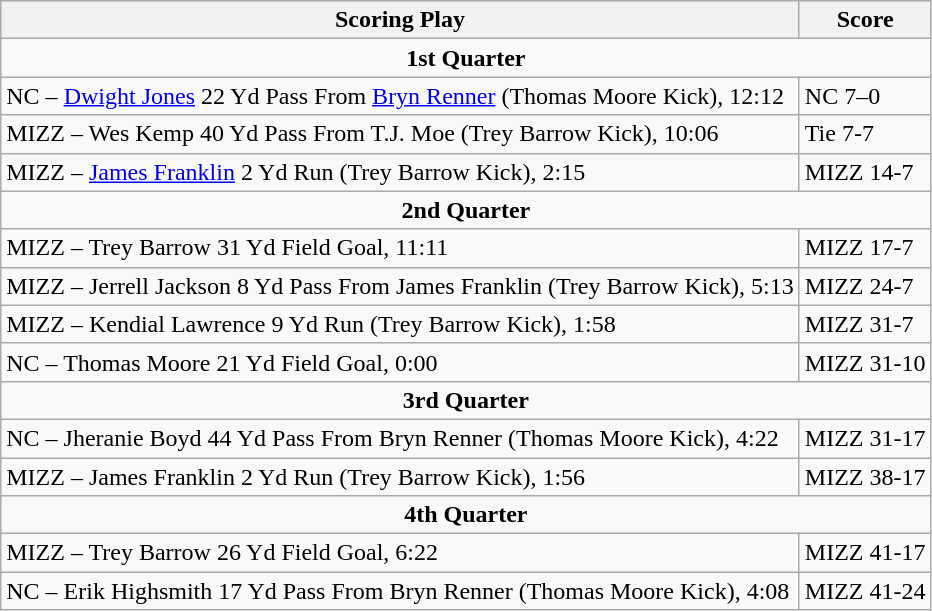<table class="wikitable">
<tr>
<th>Scoring Play</th>
<th>Score</th>
</tr>
<tr>
<td colspan="4" align="center"><strong>1st Quarter</strong></td>
</tr>
<tr>
<td>NC – <a href='#'>Dwight Jones</a> 22 Yd Pass From <a href='#'>Bryn Renner</a> (Thomas Moore Kick), 12:12</td>
<td>NC 7–0</td>
</tr>
<tr>
<td>MIZZ – Wes Kemp 40 Yd Pass From T.J. Moe (Trey Barrow Kick), 10:06</td>
<td>Tie 7-7</td>
</tr>
<tr>
<td>MIZZ – <a href='#'>James Franklin</a> 2 Yd Run (Trey Barrow Kick), 2:15</td>
<td>MIZZ 14-7</td>
</tr>
<tr>
<td colspan="4" align="center"><strong>2nd Quarter</strong></td>
</tr>
<tr>
<td>MIZZ – Trey Barrow 31 Yd Field Goal, 11:11</td>
<td>MIZZ 17-7</td>
</tr>
<tr>
<td>MIZZ – Jerrell Jackson 8 Yd Pass From James Franklin (Trey Barrow Kick), 5:13</td>
<td>MIZZ 24-7</td>
</tr>
<tr>
<td>MIZZ – Kendial Lawrence 9 Yd Run (Trey Barrow Kick), 1:58</td>
<td>MIZZ 31-7</td>
</tr>
<tr>
<td>NC – Thomas Moore 21 Yd Field Goal, 0:00</td>
<td>MIZZ 31-10</td>
</tr>
<tr>
<td colspan="4" align="center"><strong>3rd Quarter</strong></td>
</tr>
<tr>
<td>NC – Jheranie Boyd 44 Yd Pass From Bryn Renner (Thomas Moore Kick), 4:22</td>
<td>MIZZ 31-17</td>
</tr>
<tr>
<td>MIZZ – James Franklin 2 Yd Run (Trey Barrow Kick), 1:56</td>
<td>MIZZ 38-17</td>
</tr>
<tr>
<td colspan="4" align="center"><strong>4th Quarter</strong></td>
</tr>
<tr>
<td>MIZZ – Trey Barrow 26 Yd Field Goal, 6:22</td>
<td>MIZZ 41-17</td>
</tr>
<tr>
<td>NC – Erik Highsmith 17 Yd Pass From Bryn Renner (Thomas Moore Kick), 4:08</td>
<td>MIZZ 41-24</td>
</tr>
</table>
